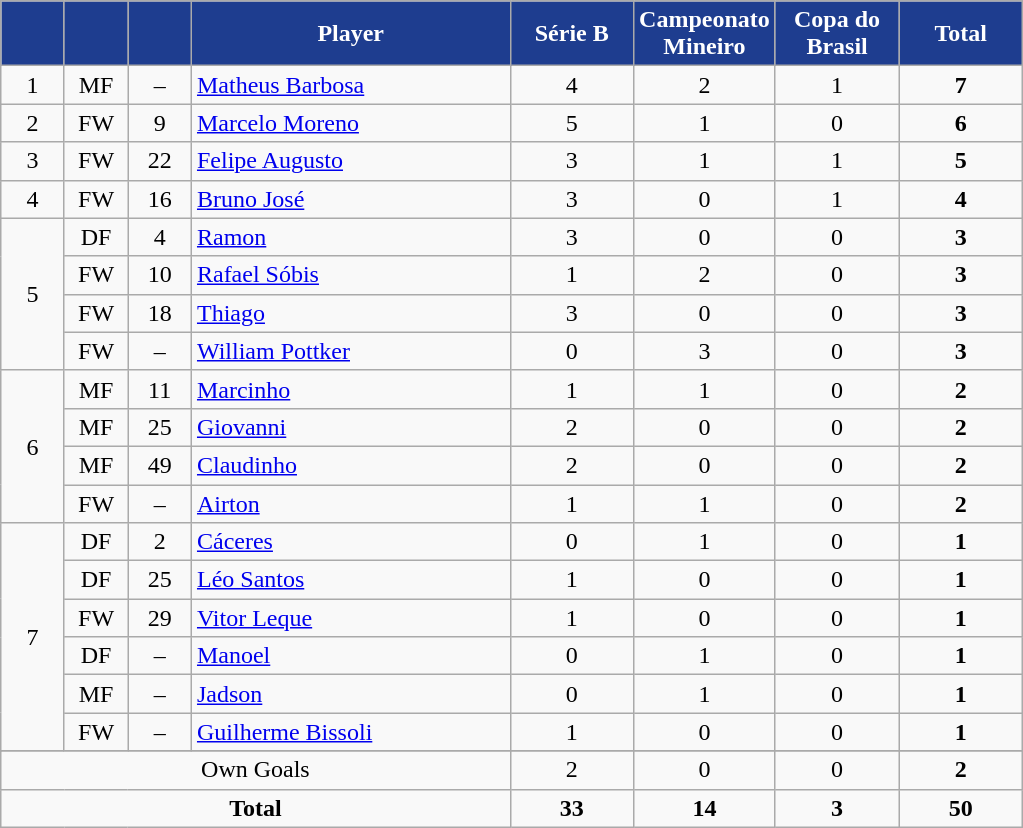<table class="wikitable sortable" style="text-align:center">
<tr>
<th style="background:#1E3D8F; color:white; width:35px;"></th>
<th style="background:#1E3D8F; color:white; width:35px;"></th>
<th style="background:#1E3D8F; color:white; width:35px;"></th>
<th style="background:#1E3D8F; color:white; width:205px;">Player</th>
<th style="background:#1E3D8F; color:white; width:75px;">Série B</th>
<th style="background:#1E3D8F; color:white; width:75px;">Campeonato Mineiro</th>
<th style="background:#1E3D8F; color:white; width:75px;">Copa do Brasil</th>
<th style="background:#1E3D8F; color:white; width:75px;">Total</th>
</tr>
<tr>
<td>1</td>
<td>MF</td>
<td>–</td>
<td align="left"> <a href='#'>Matheus Barbosa</a></td>
<td>4</td>
<td>2</td>
<td>1</td>
<td><strong>7</strong></td>
</tr>
<tr>
<td>2</td>
<td>FW</td>
<td>9</td>
<td align="left"> <a href='#'>Marcelo Moreno</a></td>
<td>5</td>
<td>1</td>
<td>0</td>
<td><strong>6</strong></td>
</tr>
<tr>
<td>3</td>
<td>FW</td>
<td>22</td>
<td align="left"> <a href='#'>Felipe Augusto</a></td>
<td>3</td>
<td>1</td>
<td>1</td>
<td><strong>5</strong></td>
</tr>
<tr>
<td>4</td>
<td>FW</td>
<td>16</td>
<td align="left"> <a href='#'>Bruno José</a></td>
<td>3</td>
<td>0</td>
<td>1</td>
<td><strong>4</strong></td>
</tr>
<tr>
<td rowspan="4">5</td>
<td>DF</td>
<td>4</td>
<td align="left"> <a href='#'>Ramon</a></td>
<td>3</td>
<td>0</td>
<td>0</td>
<td><strong>3</strong></td>
</tr>
<tr>
<td>FW</td>
<td>10</td>
<td align="left"> <a href='#'>Rafael Sóbis</a></td>
<td>1</td>
<td>2</td>
<td>0</td>
<td><strong>3</strong></td>
</tr>
<tr>
<td>FW</td>
<td>18</td>
<td align="left"> <a href='#'>Thiago</a></td>
<td>3</td>
<td>0</td>
<td>0</td>
<td><strong>3</strong></td>
</tr>
<tr>
<td>FW</td>
<td>–</td>
<td align="left"> <a href='#'>William Pottker</a></td>
<td>0</td>
<td>3</td>
<td>0</td>
<td><strong>3</strong></td>
</tr>
<tr>
<td rowspan="4">6</td>
<td>MF</td>
<td>11</td>
<td align="left"> <a href='#'>Marcinho</a></td>
<td>1</td>
<td>1</td>
<td>0</td>
<td><strong>2</strong></td>
</tr>
<tr>
<td>MF</td>
<td>25</td>
<td align="left"> <a href='#'>Giovanni</a></td>
<td>2</td>
<td>0</td>
<td>0</td>
<td><strong>2</strong></td>
</tr>
<tr>
<td>MF</td>
<td>49</td>
<td align="left"> <a href='#'>Claudinho</a></td>
<td>2</td>
<td>0</td>
<td>0</td>
<td><strong>2</strong></td>
</tr>
<tr>
<td>FW</td>
<td>–</td>
<td align="left"> <a href='#'>Airton</a></td>
<td>1</td>
<td>1</td>
<td>0</td>
<td><strong>2</strong></td>
</tr>
<tr>
<td rowspan="6">7</td>
<td>DF</td>
<td>2</td>
<td align="left"> <a href='#'>Cáceres</a></td>
<td>0</td>
<td>1</td>
<td>0</td>
<td><strong>1</strong></td>
</tr>
<tr>
<td>DF</td>
<td>25</td>
<td align="left"> <a href='#'>Léo Santos</a></td>
<td>1</td>
<td>0</td>
<td>0</td>
<td><strong>1</strong></td>
</tr>
<tr>
<td>FW</td>
<td>29</td>
<td align="left"> <a href='#'>Vitor Leque</a></td>
<td>1</td>
<td>0</td>
<td>0</td>
<td><strong>1</strong></td>
</tr>
<tr>
<td>DF</td>
<td>–</td>
<td align="left"> <a href='#'>Manoel</a></td>
<td>0</td>
<td>1</td>
<td>0</td>
<td><strong>1</strong></td>
</tr>
<tr>
<td>MF</td>
<td>–</td>
<td align="left"> <a href='#'>Jadson</a></td>
<td>0</td>
<td>1</td>
<td>0</td>
<td><strong>1</strong></td>
</tr>
<tr>
<td>FW</td>
<td>–</td>
<td align="left"> <a href='#'>Guilherme Bissoli</a></td>
<td>1</td>
<td>0</td>
<td>0</td>
<td><strong>1</strong></td>
</tr>
<tr>
</tr>
<tr class="sortbottom">
<td colspan="4">Own Goals</td>
<td>2</td>
<td>0</td>
<td>0</td>
<td><strong>2</strong></td>
</tr>
<tr class="sortbottom">
<td colspan="4"><strong>Total</strong></td>
<td><strong>33</strong></td>
<td><strong>14</strong></td>
<td><strong>3</strong></td>
<td><strong>50</strong></td>
</tr>
</table>
